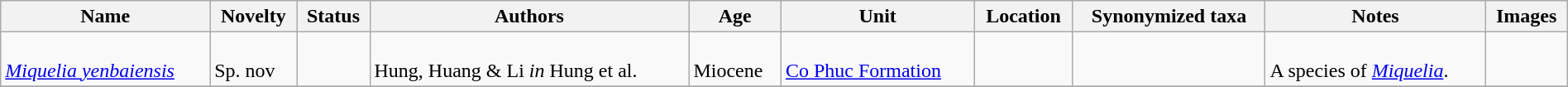<table class="wikitable sortable" align="center" width="100%">
<tr>
<th>Name</th>
<th>Novelty</th>
<th>Status</th>
<th>Authors</th>
<th>Age</th>
<th>Unit</th>
<th>Location</th>
<th>Synonymized taxa</th>
<th>Notes</th>
<th>Images</th>
</tr>
<tr>
<td><br><em><a href='#'>Miquelia yenbaiensis</a></em></td>
<td><br>Sp. nov</td>
<td></td>
<td><br>Hung, Huang & Li <em>in</em> Hung et al.</td>
<td><br>Miocene</td>
<td><br><a href='#'>Co Phuc Formation</a></td>
<td><br></td>
<td></td>
<td><br>A species of <em><a href='#'>Miquelia</a></em>.</td>
<td></td>
</tr>
<tr>
</tr>
</table>
